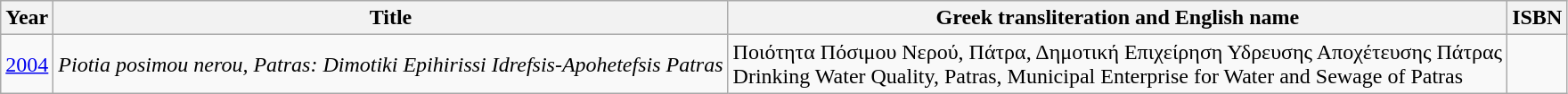<table class="wikitable">
<tr>
<th>Year</th>
<th>Title</th>
<th>Greek  transliteration and English name</th>
<th>ISBN</th>
</tr>
<tr>
<td><a href='#'>2004</a></td>
<td><em>Piotia posimou nerou, Patras: Dimotiki Epihirissi Idrefsis-Apohetefsis Patras</em></td>
<td>Ποιότητα Πόσιμου Νερού, Πάτρα, Δημοτική Επιχείρηση Υδρευσης Αποχέτευσης Πάτρας<br>Drinking Water Quality, Patras, Municipal Enterprise for Water and Sewage of Patras</td>
<td></td>
</tr>
</table>
